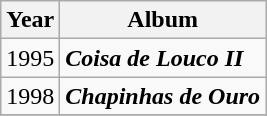<table class="wikitable">
<tr>
<th>Year</th>
<th>Album</th>
</tr>
<tr>
<td>1995</td>
<td><strong><em>Coisa de Louco II</em></strong></td>
</tr>
<tr>
<td>1998</td>
<td><strong><em>Chapinhas de Ouro</em></strong></td>
</tr>
<tr>
</tr>
</table>
